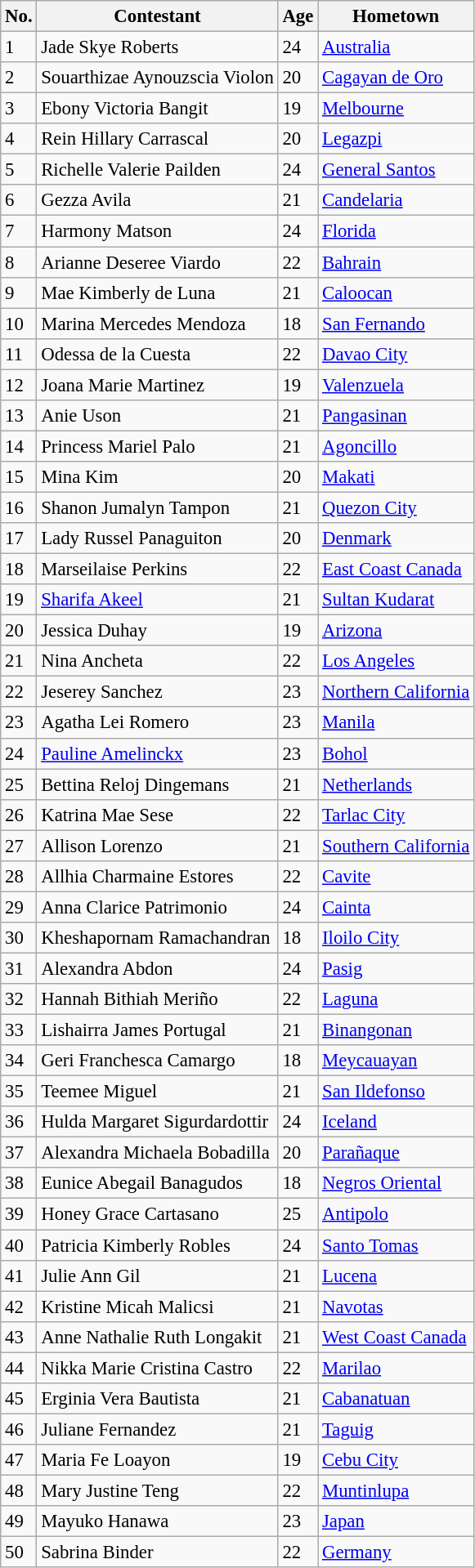<table class="wikitable sortable" style="font-size: 95%;">
<tr>
<th>No.</th>
<th>Contestant</th>
<th>Age</th>
<th>Hometown</th>
</tr>
<tr>
<td>1</td>
<td>Jade Skye Roberts</td>
<td>24</td>
<td><a href='#'>Australia</a></td>
</tr>
<tr>
<td>2</td>
<td>Souarthizae Aynouzscia Violon</td>
<td>20</td>
<td><a href='#'>Cagayan de Oro</a></td>
</tr>
<tr>
<td>3</td>
<td>Ebony Victoria Bangit</td>
<td>19</td>
<td><a href='#'>Melbourne</a></td>
</tr>
<tr>
<td>4</td>
<td>Rein Hillary Carrascal</td>
<td>20</td>
<td><a href='#'>Legazpi</a></td>
</tr>
<tr>
<td>5</td>
<td>Richelle Valerie Pailden</td>
<td>24</td>
<td><a href='#'>General Santos</a></td>
</tr>
<tr>
<td>6</td>
<td>Gezza Avila</td>
<td>21</td>
<td><a href='#'>Candelaria</a></td>
</tr>
<tr>
<td>7</td>
<td>Harmony Matson</td>
<td>24</td>
<td><a href='#'>Florida</a></td>
</tr>
<tr>
<td>8</td>
<td>Arianne Deseree Viardo</td>
<td>22</td>
<td><a href='#'>Bahrain</a></td>
</tr>
<tr>
<td>9</td>
<td>Mae Kimberly de Luna</td>
<td>21</td>
<td><a href='#'>Caloocan</a></td>
</tr>
<tr>
<td>10</td>
<td>Marina Mercedes Mendoza</td>
<td>18</td>
<td><a href='#'>San Fernando</a></td>
</tr>
<tr>
<td>11</td>
<td>Odessa de la Cuesta</td>
<td>22</td>
<td><a href='#'>Davao City</a></td>
</tr>
<tr>
<td>12</td>
<td>Joana Marie Martinez</td>
<td>19</td>
<td><a href='#'>Valenzuela</a></td>
</tr>
<tr>
<td>13</td>
<td>Anie Uson</td>
<td>21</td>
<td><a href='#'>Pangasinan</a></td>
</tr>
<tr>
<td>14</td>
<td>Princess Mariel Palo</td>
<td>21</td>
<td><a href='#'>Agoncillo</a></td>
</tr>
<tr>
<td>15</td>
<td>Mina Kim</td>
<td>20</td>
<td><a href='#'>Makati</a></td>
</tr>
<tr>
<td>16</td>
<td>Shanon Jumalyn Tampon</td>
<td>21</td>
<td><a href='#'>Quezon City</a></td>
</tr>
<tr>
<td>17</td>
<td>Lady Russel Panaguiton</td>
<td>20</td>
<td><a href='#'>Denmark</a></td>
</tr>
<tr>
<td>18</td>
<td>Marseilaise Perkins</td>
<td>22</td>
<td><a href='#'>East Coast Canada</a></td>
</tr>
<tr>
<td>19</td>
<td><a href='#'>Sharifa Akeel</a></td>
<td>21</td>
<td><a href='#'>Sultan Kudarat</a></td>
</tr>
<tr>
<td>20</td>
<td>Jessica Duhay</td>
<td>19</td>
<td><a href='#'>Arizona</a></td>
</tr>
<tr>
<td>21</td>
<td>Nina Ancheta</td>
<td>22</td>
<td><a href='#'>Los Angeles</a></td>
</tr>
<tr>
<td>22</td>
<td>Jeserey Sanchez</td>
<td>23</td>
<td><a href='#'>Northern California</a></td>
</tr>
<tr>
<td>23</td>
<td>Agatha Lei Romero</td>
<td>23</td>
<td><a href='#'>Manila</a></td>
</tr>
<tr>
<td>24</td>
<td><a href='#'>Pauline Amelinckx</a></td>
<td>23</td>
<td><a href='#'>Bohol</a></td>
</tr>
<tr>
<td>25</td>
<td>Bettina Reloj Dingemans</td>
<td>21</td>
<td><a href='#'>Netherlands</a></td>
</tr>
<tr>
<td>26</td>
<td>Katrina Mae Sese</td>
<td>22</td>
<td><a href='#'>Tarlac City</a></td>
</tr>
<tr>
<td>27</td>
<td>Allison Lorenzo</td>
<td>21</td>
<td><a href='#'>Southern California</a></td>
</tr>
<tr>
<td>28</td>
<td>Allhia Charmaine Estores</td>
<td>22</td>
<td><a href='#'>Cavite</a></td>
</tr>
<tr>
<td>29</td>
<td>Anna Clarice Patrimonio</td>
<td>24</td>
<td><a href='#'>Cainta</a></td>
</tr>
<tr>
<td>30</td>
<td>Kheshapornam Ramachandran</td>
<td>18</td>
<td><a href='#'>Iloilo City</a></td>
</tr>
<tr>
<td>31</td>
<td>Alexandra Abdon</td>
<td>24</td>
<td><a href='#'>Pasig</a></td>
</tr>
<tr>
<td>32</td>
<td>Hannah Bithiah Meriño</td>
<td>22</td>
<td><a href='#'>Laguna</a></td>
</tr>
<tr>
<td>33</td>
<td>Lishairra James Portugal</td>
<td>21</td>
<td><a href='#'>Binangonan</a></td>
</tr>
<tr>
<td>34</td>
<td>Geri Franchesca Camargo</td>
<td>18</td>
<td><a href='#'>Meycauayan</a></td>
</tr>
<tr>
<td>35</td>
<td>Teemee Miguel</td>
<td>21</td>
<td><a href='#'>San Ildefonso</a></td>
</tr>
<tr>
<td>36</td>
<td>Hulda Margaret Sigurdardottir</td>
<td>24</td>
<td><a href='#'>Iceland</a></td>
</tr>
<tr>
<td>37</td>
<td>Alexandra Michaela Bobadilla</td>
<td>20</td>
<td><a href='#'>Parañaque</a></td>
</tr>
<tr>
<td>38</td>
<td>Eunice Abegail Banagudos</td>
<td>18</td>
<td><a href='#'>Negros Oriental</a></td>
</tr>
<tr>
<td>39</td>
<td>Honey Grace Cartasano</td>
<td>25</td>
<td><a href='#'>Antipolo</a></td>
</tr>
<tr>
<td>40</td>
<td>Patricia Kimberly Robles</td>
<td>24</td>
<td><a href='#'>Santo Tomas</a></td>
</tr>
<tr>
<td>41</td>
<td>Julie Ann Gil</td>
<td>21</td>
<td><a href='#'>Lucena</a></td>
</tr>
<tr>
<td>42</td>
<td>Kristine Micah Malicsi</td>
<td>21</td>
<td><a href='#'>Navotas</a></td>
</tr>
<tr>
<td>43</td>
<td>Anne Nathalie Ruth Longakit</td>
<td>21</td>
<td><a href='#'>West Coast Canada</a></td>
</tr>
<tr>
<td>44</td>
<td>Nikka Marie Cristina Castro</td>
<td>22</td>
<td><a href='#'>Marilao</a></td>
</tr>
<tr>
<td>45</td>
<td>Erginia Vera Bautista</td>
<td>21</td>
<td><a href='#'>Cabanatuan</a></td>
</tr>
<tr>
<td>46</td>
<td>Juliane Fernandez</td>
<td>21</td>
<td><a href='#'>Taguig</a></td>
</tr>
<tr>
<td>47</td>
<td>Maria Fe Loayon</td>
<td>19</td>
<td><a href='#'>Cebu City</a></td>
</tr>
<tr>
<td>48</td>
<td>Mary Justine Teng</td>
<td>22</td>
<td><a href='#'>Muntinlupa</a></td>
</tr>
<tr>
<td>49</td>
<td>Mayuko Hanawa</td>
<td>23</td>
<td><a href='#'>Japan</a></td>
</tr>
<tr>
<td>50</td>
<td>Sabrina Binder</td>
<td>22</td>
<td><a href='#'>Germany</a></td>
</tr>
</table>
